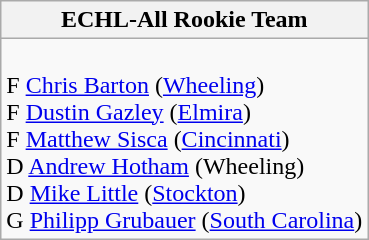<table class="wikitable">
<tr>
<th>ECHL-All Rookie Team</th>
</tr>
<tr>
<td><br> F <a href='#'>Chris Barton</a> (<a href='#'>Wheeling</a>)<br>
 F <a href='#'>Dustin Gazley</a> (<a href='#'>Elmira</a>)<br>
 F <a href='#'>Matthew Sisca</a> (<a href='#'>Cincinnati</a>)<br>
 D <a href='#'>Andrew Hotham</a> (Wheeling)<br>
 D <a href='#'>Mike Little</a> (<a href='#'>Stockton</a>)<br>
 G <a href='#'>Philipp Grubauer</a> (<a href='#'>South Carolina</a>)<br></td>
</tr>
</table>
